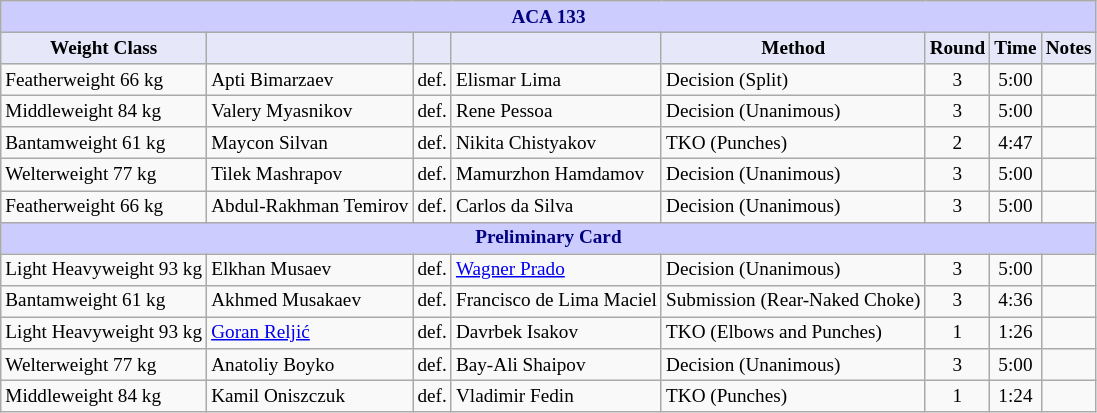<table class="wikitable" style="font-size: 80%;">
<tr>
<th colspan="8" style="background-color: #ccf; color: #000080; text-align: center;"><strong>ACA 133</strong></th>
</tr>
<tr>
<th colspan="1" style="background-color: #E6E8FA; color: #000000; text-align: center;">Weight Class</th>
<th colspan="1" style="background-color: #E6E8FA; color: #000000; text-align: center;"></th>
<th colspan="1" style="background-color: #E6E8FA; color: #000000; text-align: center;"></th>
<th colspan="1" style="background-color: #E6E8FA; color: #000000; text-align: center;"></th>
<th colspan="1" style="background-color: #E6E8FA; color: #000000; text-align: center;">Method</th>
<th colspan="1" style="background-color: #E6E8FA; color: #000000; text-align: center;">Round</th>
<th colspan="1" style="background-color: #E6E8FA; color: #000000; text-align: center;">Time</th>
<th colspan="1" style="background-color: #E6E8FA; color: #000000; text-align: center;">Notes</th>
</tr>
<tr>
<td>Featherweight 66 kg</td>
<td> Apti Bimarzaev</td>
<td>def.</td>
<td> Elismar Lima</td>
<td>Decision (Split)</td>
<td align=center>3</td>
<td align=center>5:00</td>
<td></td>
</tr>
<tr>
<td>Middleweight 84 kg</td>
<td> Valery Myasnikov</td>
<td>def.</td>
<td> Rene Pessoa</td>
<td>Decision (Unanimous)</td>
<td align=center>3</td>
<td align=center>5:00</td>
<td></td>
</tr>
<tr>
<td>Bantamweight 61 kg</td>
<td> Maycon Silvan</td>
<td>def.</td>
<td> Nikita Chistyakov</td>
<td>TKO (Punches)</td>
<td align=center>2</td>
<td align=center>4:47</td>
<td></td>
</tr>
<tr>
<td>Welterweight 77 kg</td>
<td> Tilek Mashrapov</td>
<td>def.</td>
<td> Mamurzhon Hamdamov</td>
<td>Decision (Unanimous)</td>
<td align=center>3</td>
<td align=center>5:00</td>
<td></td>
</tr>
<tr>
<td>Featherweight 66 kg</td>
<td> Abdul-Rakhman Temirov</td>
<td>def.</td>
<td> Carlos da Silva</td>
<td>Decision (Unanimous)</td>
<td align=center>3</td>
<td align=center>5:00</td>
<td></td>
</tr>
<tr>
<th colspan="8" style="background-color: #ccf; color: #000080; text-align: center;"><strong>Preliminary Card</strong></th>
</tr>
<tr>
<td>Light Heavyweight 93 kg</td>
<td> Elkhan Musaev</td>
<td>def.</td>
<td> <a href='#'>Wagner Prado</a></td>
<td>Decision (Unanimous)</td>
<td align=center>3</td>
<td align=center>5:00</td>
<td></td>
</tr>
<tr>
<td>Bantamweight 61 kg</td>
<td> Akhmed Musakaev</td>
<td>def.</td>
<td> Francisco de Lima Maciel</td>
<td>Submission (Rear-Naked Choke)</td>
<td align=center>3</td>
<td align=center>4:36</td>
<td></td>
</tr>
<tr>
<td>Light Heavyweight 93 kg</td>
<td> <a href='#'>Goran Reljić</a></td>
<td>def.</td>
<td> Davrbek Isakov</td>
<td>TKO (Elbows and Punches)</td>
<td align=center>1</td>
<td align=center>1:26</td>
<td></td>
</tr>
<tr>
<td>Welterweight 77 kg</td>
<td> Anatoliy Boyko</td>
<td>def.</td>
<td> Bay-Ali Shaipov</td>
<td>Decision (Unanimous)</td>
<td align=center>3</td>
<td align=center>5:00</td>
<td></td>
</tr>
<tr>
<td>Middleweight 84 kg</td>
<td> Kamil Oniszczuk</td>
<td>def.</td>
<td> Vladimir Fedin</td>
<td>TKO (Punches)</td>
<td align=center>1</td>
<td align=center>1:24</td>
<td></td>
</tr>
</table>
